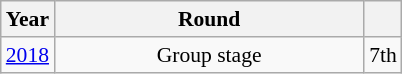<table class="wikitable" style="text-align: center; font-size:90%">
<tr>
<th>Year</th>
<th style="width:200px">Round</th>
<th></th>
</tr>
<tr>
<td><a href='#'>2018</a></td>
<td>Group stage</td>
<td>7th</td>
</tr>
</table>
